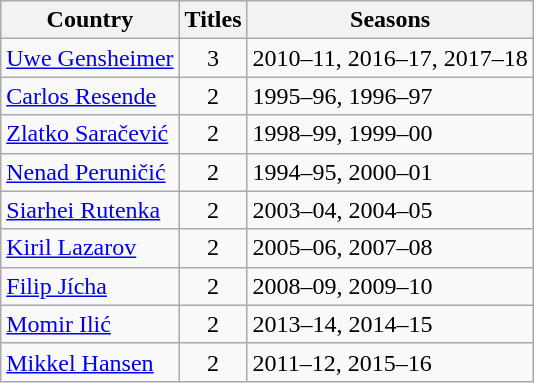<table class="wikitable">
<tr>
<th>Country</th>
<th>Titles</th>
<th>Seasons</th>
</tr>
<tr>
<td> <a href='#'>Uwe Gensheimer</a></td>
<td align=center>3</td>
<td>2010–11, 2016–17, 2017–18</td>
</tr>
<tr>
<td> <a href='#'>Carlos Resende</a></td>
<td align=center>2</td>
<td>1995–96, 1996–97</td>
</tr>
<tr>
<td> <a href='#'>Zlatko Saračević</a></td>
<td align=center>2</td>
<td>1998–99, 1999–00</td>
</tr>
<tr>
<td> <a href='#'>Nenad Peruničić</a></td>
<td align=center>2</td>
<td>1994–95, 2000–01</td>
</tr>
<tr>
<td> <a href='#'>Siarhei Rutenka</a></td>
<td align=center>2</td>
<td>2003–04, 2004–05</td>
</tr>
<tr>
<td> <a href='#'>Kiril Lazarov</a></td>
<td align=center>2</td>
<td>2005–06, 2007–08</td>
</tr>
<tr>
<td> <a href='#'>Filip Jícha</a></td>
<td align=center>2</td>
<td>2008–09, 2009–10</td>
</tr>
<tr>
<td> <a href='#'>Momir Ilić</a></td>
<td align=center>2</td>
<td>2013–14, 2014–15</td>
</tr>
<tr>
<td> <a href='#'>Mikkel Hansen</a></td>
<td align=center>2</td>
<td>2011–12, 2015–16</td>
</tr>
</table>
